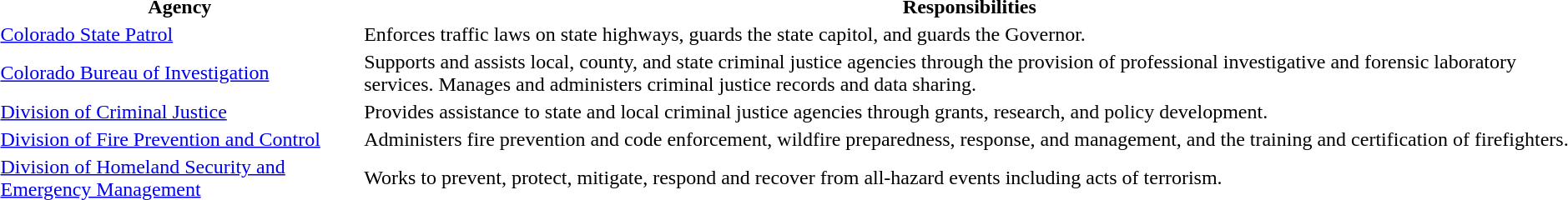<table class="WIKITABLE">
<tr>
<th>Agency</th>
<th>Responsibilities</th>
</tr>
<tr>
<td><a href='#'>Colorado State Patrol</a></td>
<td>Enforces traffic laws on state highways, guards the state capitol, and guards the Governor.</td>
</tr>
<tr>
<td><a href='#'>Colorado Bureau of Investigation</a></td>
<td>Supports and assists local, county, and state criminal justice agencies through the provision of professional investigative and forensic laboratory services. Manages and administers criminal justice records and data sharing.</td>
</tr>
<tr>
<td><a href='#'>Division of Criminal Justice</a></td>
<td>Provides assistance to state and local criminal justice agencies through grants, research, and policy development.</td>
</tr>
<tr>
<td><a href='#'>Division of Fire Prevention and Control</a></td>
<td>Administers fire prevention and code enforcement, wildfire preparedness, response, and management, and the training and certification of firefighters.</td>
</tr>
<tr>
<td><a href='#'>Division of Homeland Security and Emergency Management</a></td>
<td>Works to prevent, protect, mitigate, respond and recover from all-hazard events including acts of terrorism.</td>
</tr>
</table>
